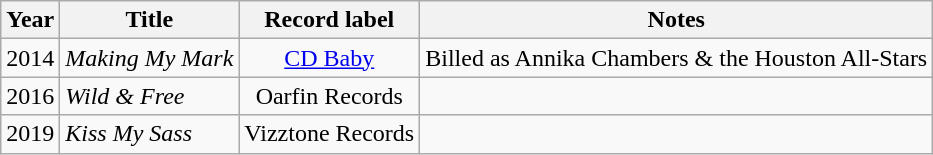<table class="wikitable sortable">
<tr>
<th>Year</th>
<th>Title</th>
<th>Record label</th>
<th>Notes</th>
</tr>
<tr>
<td>2014</td>
<td><em>Making My Mark</em></td>
<td style="text-align:center;"><a href='#'>CD Baby</a></td>
<td>Billed as Annika Chambers & the Houston All-Stars</td>
</tr>
<tr>
<td>2016</td>
<td><em>Wild & Free</em></td>
<td style="text-align:center;">Oarfin Records</td>
<td></td>
</tr>
<tr>
<td>2019</td>
<td><em>Kiss My Sass</em></td>
<td style="text-align:center;">Vizztone Records</td>
<td></td>
</tr>
</table>
